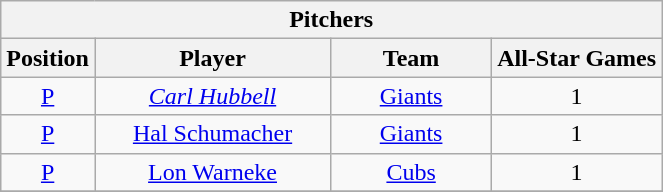<table class="wikitable" style="font-size: 100%; text-align:center;">
<tr>
<th colspan="4">Pitchers</th>
</tr>
<tr>
<th>Position</th>
<th width="150">Player</th>
<th width="100">Team</th>
<th>All-Star Games</th>
</tr>
<tr>
<td><a href='#'>P</a></td>
<td><em><a href='#'>Carl Hubbell</a></em></td>
<td><a href='#'>Giants</a></td>
<td>1</td>
</tr>
<tr>
<td><a href='#'>P</a></td>
<td><a href='#'>Hal Schumacher</a></td>
<td><a href='#'>Giants</a></td>
<td>1</td>
</tr>
<tr>
<td><a href='#'>P</a></td>
<td><a href='#'>Lon Warneke</a></td>
<td><a href='#'>Cubs</a></td>
<td>1</td>
</tr>
<tr>
</tr>
</table>
